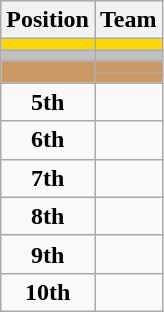<table class="wikitable" style="text-align: center;">
<tr>
<th>Position</th>
<th>Team</th>
</tr>
<tr style="background:gold;">
<td><strong></strong></td>
<td></td>
</tr>
<tr style="background:silver;">
<td><strong></strong></td>
<td></td>
</tr>
<tr style="background:#c96;">
<td rowspan=2><strong></strong></td>
<td></td>
</tr>
<tr style="background:#c96;">
<td></td>
</tr>
<tr>
<td><strong>5th</strong></td>
<td></td>
</tr>
<tr>
<td><strong>6th</strong></td>
<td></td>
</tr>
<tr>
<td><strong>7th</strong></td>
<td></td>
</tr>
<tr>
<td><strong>8th</strong></td>
<td></td>
</tr>
<tr>
<td><strong>9th</strong></td>
<td></td>
</tr>
<tr>
<td><strong>10th</strong></td>
<td></td>
</tr>
</table>
